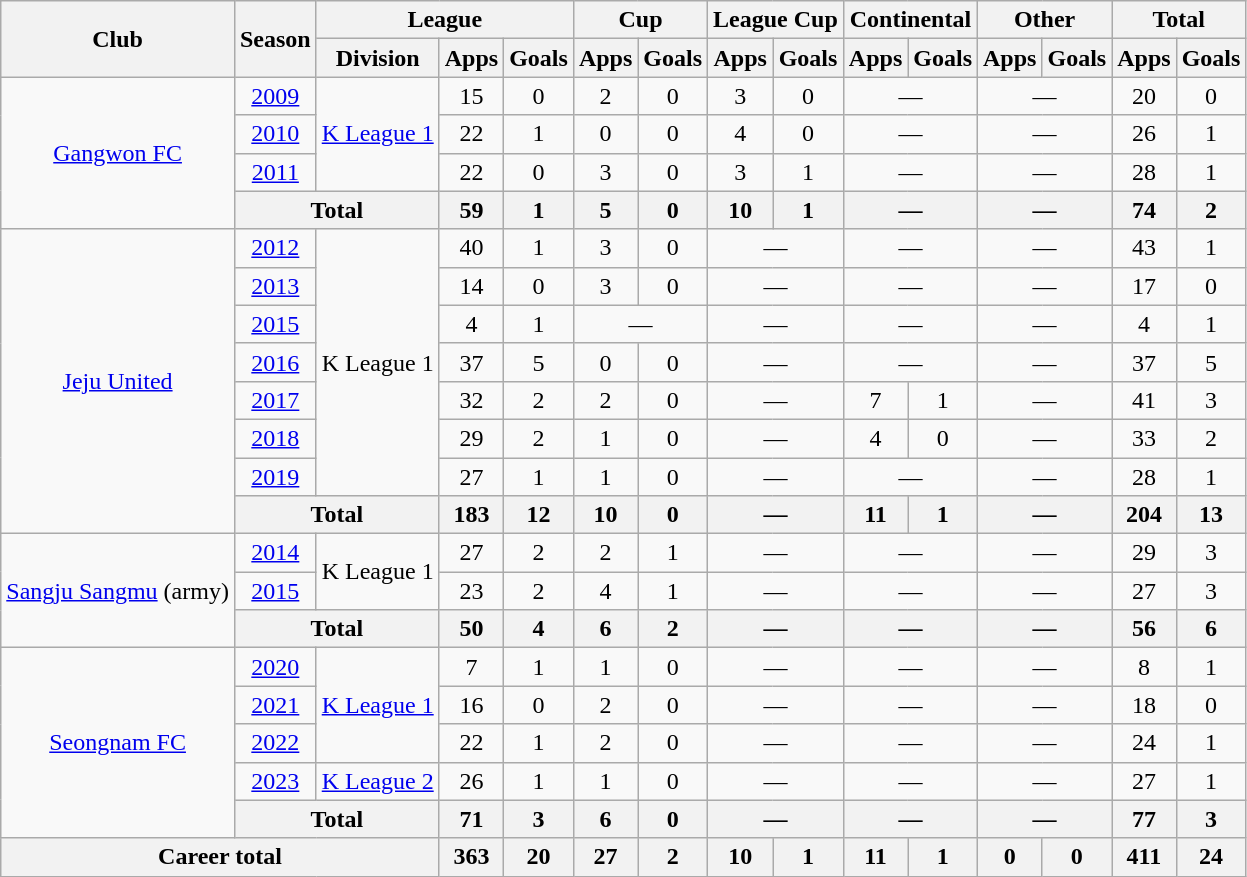<table class="wikitable" style="text-align:center">
<tr>
<th rowspan=2>Club</th>
<th rowspan=2>Season</th>
<th colspan=3>League</th>
<th colspan=2>Cup</th>
<th colspan=2>League Cup</th>
<th colspan=2>Continental</th>
<th colspan=2>Other</th>
<th colspan=2>Total</th>
</tr>
<tr>
<th>Division</th>
<th>Apps</th>
<th>Goals</th>
<th>Apps</th>
<th>Goals</th>
<th>Apps</th>
<th>Goals</th>
<th>Apps</th>
<th>Goals</th>
<th>Apps</th>
<th>Goals</th>
<th>Apps</th>
<th>Goals</th>
</tr>
<tr>
<td rowspan=4><a href='#'>Gangwon FC</a></td>
<td><a href='#'>2009</a></td>
<td rowspan=3><a href='#'>K League 1</a></td>
<td>15</td>
<td>0</td>
<td>2</td>
<td>0</td>
<td>3</td>
<td>0</td>
<td colspan="2">—</td>
<td colspan="2">—</td>
<td>20</td>
<td>0</td>
</tr>
<tr>
<td><a href='#'>2010</a></td>
<td>22</td>
<td>1</td>
<td>0</td>
<td>0</td>
<td>4</td>
<td>0</td>
<td colspan="2">—</td>
<td colspan="2">—</td>
<td>26</td>
<td>1</td>
</tr>
<tr>
<td><a href='#'>2011</a></td>
<td>22</td>
<td>0</td>
<td>3</td>
<td>0</td>
<td>3</td>
<td>1</td>
<td colspan="2">—</td>
<td colspan="2">—</td>
<td>28</td>
<td>1</td>
</tr>
<tr>
<th colspan=2>Total</th>
<th>59</th>
<th>1</th>
<th>5</th>
<th>0</th>
<th>10</th>
<th>1</th>
<th colspan="2">—</th>
<th colspan="2">—</th>
<th>74</th>
<th>2</th>
</tr>
<tr>
<td rowspan=8><a href='#'>Jeju United</a></td>
<td><a href='#'>2012</a></td>
<td rowspan=7>K League 1</td>
<td>40</td>
<td>1</td>
<td>3</td>
<td>0</td>
<td colspan="2">—</td>
<td colspan="2">—</td>
<td colspan="2">—</td>
<td>43</td>
<td>1</td>
</tr>
<tr>
<td><a href='#'>2013</a></td>
<td>14</td>
<td>0</td>
<td>3</td>
<td>0</td>
<td colspan="2">—</td>
<td colspan="2">—</td>
<td colspan="2">—</td>
<td>17</td>
<td>0</td>
</tr>
<tr>
<td><a href='#'>2015</a></td>
<td>4</td>
<td>1</td>
<td colspan="2">—</td>
<td colspan="2">—</td>
<td colspan="2">—</td>
<td colspan="2">—</td>
<td>4</td>
<td>1</td>
</tr>
<tr>
<td><a href='#'>2016</a></td>
<td>37</td>
<td>5</td>
<td>0</td>
<td>0</td>
<td colspan="2">—</td>
<td colspan="2">—</td>
<td colspan="2">—</td>
<td>37</td>
<td>5</td>
</tr>
<tr>
<td><a href='#'>2017</a></td>
<td>32</td>
<td>2</td>
<td>2</td>
<td>0</td>
<td colspan="2">—</td>
<td>7</td>
<td>1</td>
<td colspan="2">—</td>
<td>41</td>
<td>3</td>
</tr>
<tr>
<td><a href='#'>2018</a></td>
<td>29</td>
<td>2</td>
<td>1</td>
<td>0</td>
<td colspan="2">—</td>
<td>4</td>
<td>0</td>
<td colspan="2">—</td>
<td>33</td>
<td>2</td>
</tr>
<tr>
<td><a href='#'>2019</a></td>
<td>27</td>
<td>1</td>
<td>1</td>
<td>0</td>
<td colspan="2">—</td>
<td colspan="2">—</td>
<td colspan="2">—</td>
<td>28</td>
<td>1</td>
</tr>
<tr>
<th colspan=2>Total</th>
<th>183</th>
<th>12</th>
<th>10</th>
<th>0</th>
<th colspan="2">—</th>
<th>11</th>
<th>1</th>
<th colspan="2">—</th>
<th>204</th>
<th>13</th>
</tr>
<tr>
<td rowspan=3><a href='#'>Sangju Sangmu</a> (army)</td>
<td><a href='#'>2014</a></td>
<td rowspan=2>K League 1</td>
<td>27</td>
<td>2</td>
<td>2</td>
<td>1</td>
<td colspan="2">—</td>
<td colspan="2">—</td>
<td colspan="2">—</td>
<td>29</td>
<td>3</td>
</tr>
<tr>
<td><a href='#'>2015</a></td>
<td>23</td>
<td>2</td>
<td>4</td>
<td>1</td>
<td colspan="2">—</td>
<td colspan="2">—</td>
<td colspan="2">—</td>
<td>27</td>
<td>3</td>
</tr>
<tr>
<th colspan=2>Total</th>
<th>50</th>
<th>4</th>
<th>6</th>
<th>2</th>
<th colspan="2">—</th>
<th colspan="2">—</th>
<th colspan="2">—</th>
<th>56</th>
<th>6</th>
</tr>
<tr>
<td rowspan=5><a href='#'>Seongnam FC</a></td>
<td><a href='#'>2020</a></td>
<td rowspan=3><a href='#'>K League 1</a></td>
<td>7</td>
<td>1</td>
<td>1</td>
<td>0</td>
<td colspan="2">—</td>
<td colspan="2">—</td>
<td colspan="2">—</td>
<td>8</td>
<td>1</td>
</tr>
<tr>
<td><a href='#'>2021</a></td>
<td>16</td>
<td>0</td>
<td>2</td>
<td>0</td>
<td colspan="2">—</td>
<td colspan="2">—</td>
<td colspan="2">—</td>
<td>18</td>
<td>0</td>
</tr>
<tr>
<td><a href='#'>2022</a></td>
<td>22</td>
<td>1</td>
<td>2</td>
<td>0</td>
<td colspan="2">—</td>
<td colspan="2">—</td>
<td colspan="2">—</td>
<td>24</td>
<td>1</td>
</tr>
<tr>
<td><a href='#'>2023</a></td>
<td><a href='#'>K League 2</a></td>
<td>26</td>
<td>1</td>
<td>1</td>
<td>0</td>
<td colspan="2">—</td>
<td colspan="2">—</td>
<td colspan="2">—</td>
<td>27</td>
<td>1</td>
</tr>
<tr>
<th colspan=2>Total</th>
<th>71</th>
<th>3</th>
<th>6</th>
<th>0</th>
<th colspan="2">—</th>
<th colspan="2">—</th>
<th colspan="2">—</th>
<th>77</th>
<th>3</th>
</tr>
<tr>
<th colspan=3>Career total</th>
<th>363</th>
<th>20</th>
<th>27</th>
<th>2</th>
<th>10</th>
<th>1</th>
<th>11</th>
<th>1</th>
<th>0</th>
<th>0</th>
<th>411</th>
<th>24</th>
</tr>
</table>
